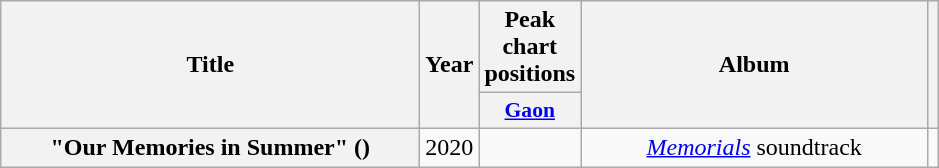<table class="wikitable plainrowheaders" style="text-align:center;">
<tr>
<th scope="col" rowspan="2" style="width:17em;">Title</th>
<th scope="col" rowspan="2" style="width:2em;">Year</th>
<th scope="col" colspan="1">Peak chart<br>positions</th>
<th scope="col" rowspan="2" style="width:14em;">Album</th>
<th rowspan="2" scope="col" class="unsortable"></th>
</tr>
<tr>
<th style="width:3em;font-size:90%"><a href='#'>Gaon</a><br></th>
</tr>
<tr>
<th scope="row">"Our Memories in Summer" ()<br></th>
<td>2020</td>
<td></td>
<td><em><a href='#'>Memorials</a></em> soundtrack</td>
<td></td>
</tr>
</table>
